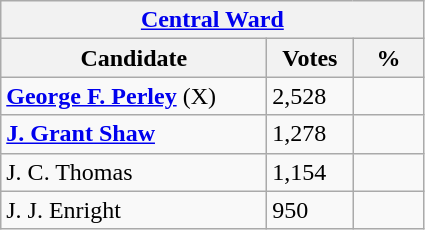<table class="wikitable">
<tr>
<th colspan="3"><a href='#'>Central Ward</a></th>
</tr>
<tr>
<th style="width: 170px">Candidate</th>
<th style="width: 50px">Votes</th>
<th style="width: 40px">%</th>
</tr>
<tr>
<td><strong><a href='#'>George F. Perley</a></strong> (X)</td>
<td>2,528</td>
<td></td>
</tr>
<tr>
<td><strong><a href='#'>J. Grant Shaw</a></strong></td>
<td>1,278</td>
<td></td>
</tr>
<tr>
<td>J. C. Thomas</td>
<td>1,154</td>
<td></td>
</tr>
<tr>
<td>J. J. Enright</td>
<td>950</td>
<td></td>
</tr>
</table>
